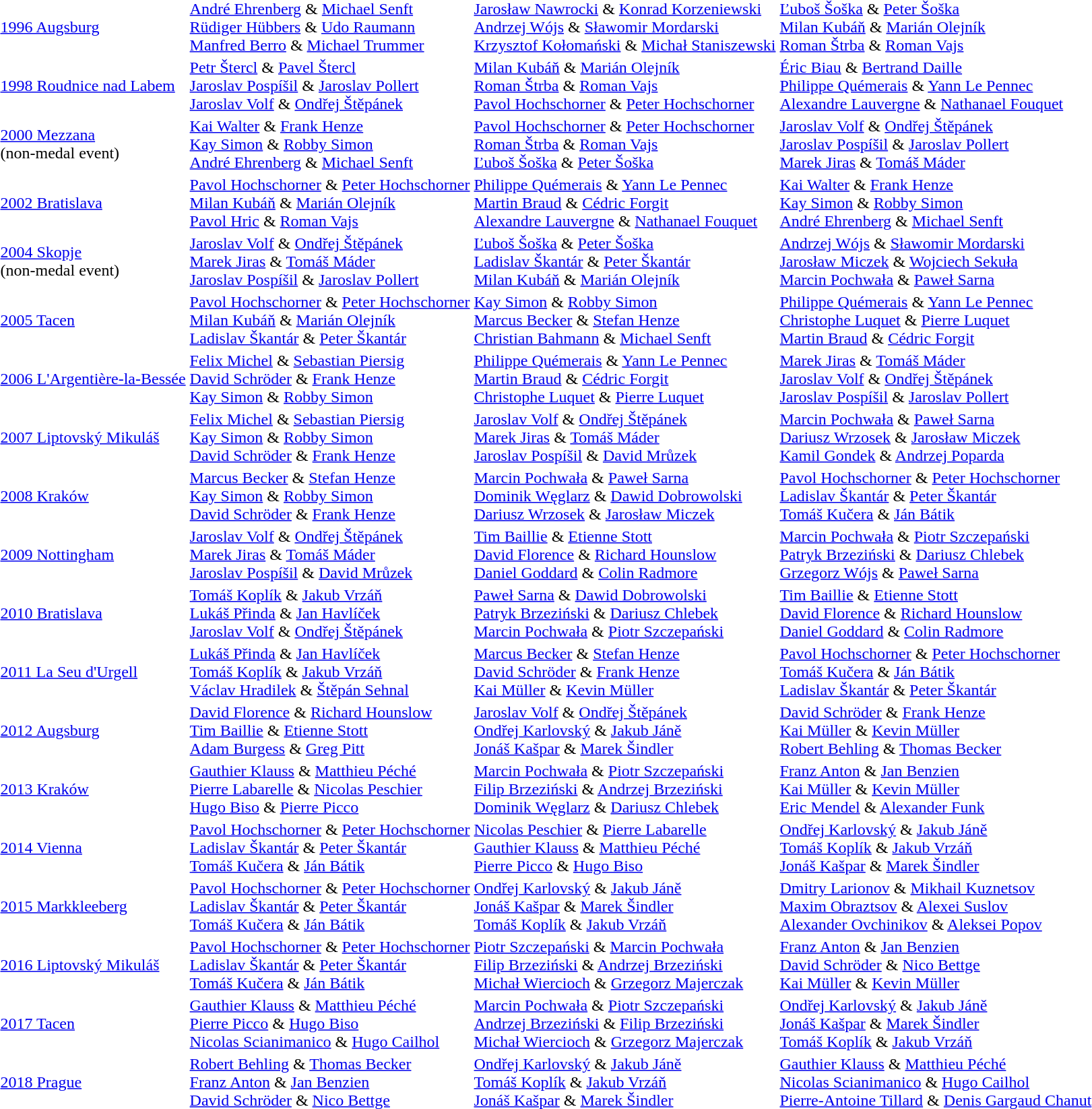<table>
<tr>
<td><a href='#'>1996 Augsburg</a></td>
<td><a href='#'>André Ehrenberg</a> & <a href='#'>Michael Senft</a><br><a href='#'>Rüdiger Hübbers</a> & <a href='#'>Udo Raumann</a><br><a href='#'>Manfred Berro</a> & <a href='#'>Michael Trummer</a><br></td>
<td><a href='#'>Jarosław Nawrocki</a> & <a href='#'>Konrad Korzeniewski</a><br><a href='#'>Andrzej Wójs</a> & <a href='#'>Sławomir Mordarski</a><br><a href='#'>Krzysztof Kołomański</a> & <a href='#'>Michał Staniszewski</a><br></td>
<td><a href='#'>Ľuboš Šoška</a> & <a href='#'>Peter Šoška</a><br><a href='#'>Milan Kubáň</a> & <a href='#'>Marián Olejník</a><br><a href='#'>Roman Štrba</a> & <a href='#'>Roman Vajs</a><br></td>
</tr>
<tr>
<td><a href='#'>1998 Roudnice nad Labem</a></td>
<td><a href='#'>Petr Štercl</a> & <a href='#'>Pavel Štercl</a><br><a href='#'>Jaroslav Pospíšil</a> & <a href='#'>Jaroslav Pollert</a><br><a href='#'>Jaroslav Volf</a> & <a href='#'>Ondřej Štěpánek</a><br></td>
<td><a href='#'>Milan Kubáň</a> & <a href='#'>Marián Olejník</a><br><a href='#'>Roman Štrba</a> & <a href='#'>Roman Vajs</a><br><a href='#'>Pavol Hochschorner</a> & <a href='#'>Peter Hochschorner</a><br></td>
<td><a href='#'>Éric Biau</a> & <a href='#'>Bertrand Daille</a><br><a href='#'>Philippe Quémerais</a> & <a href='#'>Yann Le Pennec</a><br><a href='#'>Alexandre Lauvergne</a> & <a href='#'>Nathanael Fouquet</a><br></td>
</tr>
<tr>
<td><a href='#'>2000 Mezzana</a><br>(non-medal event)</td>
<td><a href='#'>Kai Walter</a> & <a href='#'>Frank Henze</a><br><a href='#'>Kay Simon</a> & <a href='#'>Robby Simon</a><br><a href='#'>André Ehrenberg</a> & <a href='#'>Michael Senft</a><br></td>
<td><a href='#'>Pavol Hochschorner</a> & <a href='#'>Peter Hochschorner</a><br><a href='#'>Roman Štrba</a> & <a href='#'>Roman Vajs</a><br><a href='#'>Ľuboš Šoška</a> & <a href='#'>Peter Šoška</a><br></td>
<td><a href='#'>Jaroslav Volf</a> & <a href='#'>Ondřej Štěpánek</a><br><a href='#'>Jaroslav Pospíšil</a> & <a href='#'>Jaroslav Pollert</a><br><a href='#'>Marek Jiras</a> & <a href='#'>Tomáš Máder</a><br></td>
</tr>
<tr>
<td><a href='#'>2002 Bratislava</a></td>
<td><a href='#'>Pavol Hochschorner</a> & <a href='#'>Peter Hochschorner</a><br><a href='#'>Milan Kubáň</a> & <a href='#'>Marián Olejník</a><br><a href='#'>Pavol Hric</a> & <a href='#'>Roman Vajs</a><br></td>
<td><a href='#'>Philippe Quémerais</a> & <a href='#'>Yann Le Pennec</a><br><a href='#'>Martin Braud</a> & <a href='#'>Cédric Forgit</a><br><a href='#'>Alexandre Lauvergne</a> & <a href='#'>Nathanael Fouquet</a><br></td>
<td><a href='#'>Kai Walter</a> & <a href='#'>Frank Henze</a><br><a href='#'>Kay Simon</a> & <a href='#'>Robby Simon</a><br><a href='#'>André Ehrenberg</a> & <a href='#'>Michael Senft</a><br></td>
</tr>
<tr>
<td><a href='#'>2004 Skopje</a><br>(non-medal event)</td>
<td><a href='#'>Jaroslav Volf</a> & <a href='#'>Ondřej Štěpánek</a><br><a href='#'>Marek Jiras</a> & <a href='#'>Tomáš Máder</a><br><a href='#'>Jaroslav Pospíšil</a> & <a href='#'>Jaroslav Pollert</a><br></td>
<td><a href='#'>Ľuboš Šoška</a> & <a href='#'>Peter Šoška</a><br><a href='#'>Ladislav Škantár</a> & <a href='#'>Peter Škantár</a><br><a href='#'>Milan Kubáň</a> & <a href='#'>Marián Olejník</a><br></td>
<td><a href='#'>Andrzej Wójs</a> & <a href='#'>Sławomir Mordarski</a><br><a href='#'>Jarosław Miczek</a> & <a href='#'>Wojciech Sekuła</a><br><a href='#'>Marcin Pochwała</a> & <a href='#'>Paweł Sarna</a><br></td>
</tr>
<tr>
<td><a href='#'>2005 Tacen</a></td>
<td><a href='#'>Pavol Hochschorner</a> & <a href='#'>Peter Hochschorner</a><br><a href='#'>Milan Kubáň</a> & <a href='#'>Marián Olejník</a><br><a href='#'>Ladislav Škantár</a> & <a href='#'>Peter Škantár</a><br></td>
<td><a href='#'>Kay Simon</a> & <a href='#'>Robby Simon</a><br><a href='#'>Marcus Becker</a> & <a href='#'>Stefan Henze</a><br><a href='#'>Christian Bahmann</a> & <a href='#'>Michael Senft</a><br></td>
<td><a href='#'>Philippe Quémerais</a> & <a href='#'>Yann Le Pennec</a><br><a href='#'>Christophe Luquet</a> & <a href='#'>Pierre Luquet</a><br><a href='#'>Martin Braud</a> & <a href='#'>Cédric Forgit</a><br></td>
</tr>
<tr>
<td><a href='#'>2006 L'Argentière-la-Bessée</a></td>
<td><a href='#'>Felix Michel</a> & <a href='#'>Sebastian Piersig</a><br><a href='#'>David Schröder</a> & <a href='#'>Frank Henze</a><br><a href='#'>Kay Simon</a> & <a href='#'>Robby Simon</a><br></td>
<td><a href='#'>Philippe Quémerais</a> & <a href='#'>Yann Le Pennec</a><br><a href='#'>Martin Braud</a> & <a href='#'>Cédric Forgit</a><br><a href='#'>Christophe Luquet</a> & <a href='#'>Pierre Luquet</a><br></td>
<td><a href='#'>Marek Jiras</a> & <a href='#'>Tomáš Máder</a><br><a href='#'>Jaroslav Volf</a> & <a href='#'>Ondřej Štěpánek</a><br><a href='#'>Jaroslav Pospíšil</a> & <a href='#'>Jaroslav Pollert</a><br></td>
</tr>
<tr>
<td><a href='#'>2007 Liptovský Mikuláš</a></td>
<td><a href='#'>Felix Michel</a> & <a href='#'>Sebastian Piersig</a><br><a href='#'>Kay Simon</a> & <a href='#'>Robby Simon</a><br><a href='#'>David Schröder</a> & <a href='#'>Frank Henze</a><br></td>
<td><a href='#'>Jaroslav Volf</a> & <a href='#'>Ondřej Štěpánek</a><br><a href='#'>Marek Jiras</a> & <a href='#'>Tomáš Máder</a><br><a href='#'>Jaroslav Pospíšil</a> & <a href='#'>David Mrůzek</a><br></td>
<td><a href='#'>Marcin Pochwała</a> & <a href='#'>Paweł Sarna</a><br><a href='#'>Dariusz Wrzosek</a> & <a href='#'>Jarosław Miczek</a><br><a href='#'>Kamil Gondek</a> & <a href='#'>Andrzej Poparda</a><br></td>
</tr>
<tr>
<td><a href='#'>2008 Kraków</a></td>
<td><a href='#'>Marcus Becker</a> & <a href='#'>Stefan Henze</a><br><a href='#'>Kay Simon</a> & <a href='#'>Robby Simon</a><br><a href='#'>David Schröder</a> & <a href='#'>Frank Henze</a><br></td>
<td><a href='#'>Marcin Pochwała</a> & <a href='#'>Paweł Sarna</a><br><a href='#'>Dominik Węglarz</a> & <a href='#'>Dawid Dobrowolski</a><br><a href='#'>Dariusz Wrzosek</a> & <a href='#'>Jarosław Miczek</a><br></td>
<td><a href='#'>Pavol Hochschorner</a> & <a href='#'>Peter Hochschorner</a><br><a href='#'>Ladislav Škantár</a> & <a href='#'>Peter Škantár</a><br><a href='#'>Tomáš Kučera</a> & <a href='#'>Ján Bátik</a><br></td>
</tr>
<tr>
<td><a href='#'>2009 Nottingham</a></td>
<td><a href='#'>Jaroslav Volf</a> & <a href='#'>Ondřej Štěpánek</a><br><a href='#'>Marek Jiras</a> & <a href='#'>Tomáš Máder</a><br><a href='#'>Jaroslav Pospíšil</a> & <a href='#'>David Mrůzek</a><br></td>
<td><a href='#'>Tim Baillie</a> & <a href='#'>Etienne Stott</a><br><a href='#'>David Florence</a> & <a href='#'>Richard Hounslow</a><br><a href='#'>Daniel Goddard</a> & <a href='#'>Colin Radmore</a><br></td>
<td><a href='#'>Marcin Pochwała</a> & <a href='#'>Piotr Szczepański</a><br><a href='#'>Patryk Brzeziński</a> & <a href='#'>Dariusz Chlebek</a><br><a href='#'>Grzegorz Wójs</a> & <a href='#'>Paweł Sarna</a><br></td>
</tr>
<tr>
<td><a href='#'>2010 Bratislava</a></td>
<td><a href='#'>Tomáš Koplík</a> & <a href='#'>Jakub Vrzáň</a><br><a href='#'>Lukáš Přinda</a> & <a href='#'>Jan Havlíček</a><br><a href='#'>Jaroslav Volf</a> & <a href='#'>Ondřej Štěpánek</a><br></td>
<td><a href='#'>Paweł Sarna</a> & <a href='#'>Dawid Dobrowolski</a><br><a href='#'>Patryk Brzeziński</a> & <a href='#'>Dariusz Chlebek</a><br><a href='#'>Marcin Pochwała</a> & <a href='#'>Piotr Szczepański</a><br></td>
<td><a href='#'>Tim Baillie</a> & <a href='#'>Etienne Stott</a><br><a href='#'>David Florence</a> & <a href='#'>Richard Hounslow</a><br><a href='#'>Daniel Goddard</a> & <a href='#'>Colin Radmore</a><br></td>
</tr>
<tr>
<td><a href='#'>2011 La Seu d'Urgell</a></td>
<td><a href='#'>Lukáš Přinda</a> & <a href='#'>Jan Havlíček</a><br><a href='#'>Tomáš Koplík</a> & <a href='#'>Jakub Vrzáň</a><br><a href='#'>Václav Hradilek</a> & <a href='#'>Štěpán Sehnal</a><br></td>
<td><a href='#'>Marcus Becker</a> & <a href='#'>Stefan Henze</a><br><a href='#'>David Schröder</a> & <a href='#'>Frank Henze</a><br><a href='#'>Kai Müller</a> & <a href='#'>Kevin Müller</a><br></td>
<td><a href='#'>Pavol Hochschorner</a> & <a href='#'>Peter Hochschorner</a><br><a href='#'>Tomáš Kučera</a> & <a href='#'>Ján Bátik</a><br><a href='#'>Ladislav Škantár</a> & <a href='#'>Peter Škantár</a><br></td>
</tr>
<tr>
<td><a href='#'>2012 Augsburg</a></td>
<td><a href='#'>David Florence</a> & <a href='#'>Richard Hounslow</a><br><a href='#'>Tim Baillie</a> & <a href='#'>Etienne Stott</a><br><a href='#'>Adam Burgess</a> & <a href='#'>Greg Pitt</a><br></td>
<td><a href='#'>Jaroslav Volf</a> & <a href='#'>Ondřej Štěpánek</a><br><a href='#'>Ondřej Karlovský</a> & <a href='#'>Jakub Jáně</a><br><a href='#'>Jonáš Kašpar</a> & <a href='#'>Marek Šindler</a><br></td>
<td><a href='#'>David Schröder</a> & <a href='#'>Frank Henze</a><br><a href='#'>Kai Müller</a> & <a href='#'>Kevin Müller</a><br><a href='#'>Robert Behling</a> & <a href='#'>Thomas Becker</a><br></td>
</tr>
<tr>
<td><a href='#'>2013 Kraków</a></td>
<td><a href='#'>Gauthier Klauss</a> & <a href='#'>Matthieu Péché</a><br><a href='#'>Pierre Labarelle</a> & <a href='#'>Nicolas Peschier</a><br><a href='#'>Hugo Biso</a> & <a href='#'>Pierre Picco</a><br></td>
<td><a href='#'>Marcin Pochwała</a> & <a href='#'>Piotr Szczepański</a><br><a href='#'>Filip Brzeziński</a> & <a href='#'>Andrzej Brzeziński</a><br><a href='#'>Dominik Węglarz</a> & <a href='#'>Dariusz Chlebek</a><br></td>
<td><a href='#'>Franz Anton</a> & <a href='#'>Jan Benzien</a><br><a href='#'>Kai Müller</a> & <a href='#'>Kevin Müller</a><br><a href='#'>Eric Mendel</a> & <a href='#'>Alexander Funk</a><br></td>
</tr>
<tr>
<td><a href='#'>2014 Vienna</a></td>
<td><a href='#'>Pavol Hochschorner</a> & <a href='#'>Peter Hochschorner</a><br><a href='#'>Ladislav Škantár</a> & <a href='#'>Peter Škantár</a><br><a href='#'>Tomáš Kučera</a> & <a href='#'>Ján Bátik</a><br></td>
<td><a href='#'>Nicolas Peschier</a> & <a href='#'>Pierre Labarelle</a><br><a href='#'>Gauthier Klauss</a> & <a href='#'>Matthieu Péché</a><br><a href='#'>Pierre Picco</a> & <a href='#'>Hugo Biso</a><br></td>
<td><a href='#'>Ondřej Karlovský</a> & <a href='#'>Jakub Jáně</a><br><a href='#'>Tomáš Koplík</a> & <a href='#'>Jakub Vrzáň</a><br><a href='#'>Jonáš Kašpar</a> & <a href='#'>Marek Šindler</a><br></td>
</tr>
<tr>
<td><a href='#'>2015 Markkleeberg</a></td>
<td><a href='#'>Pavol Hochschorner</a> & <a href='#'>Peter Hochschorner</a><br><a href='#'>Ladislav Škantár</a> & <a href='#'>Peter Škantár</a><br><a href='#'>Tomáš Kučera</a> & <a href='#'>Ján Bátik</a><br></td>
<td><a href='#'>Ondřej Karlovský</a> & <a href='#'>Jakub Jáně</a><br><a href='#'>Jonáš Kašpar</a> & <a href='#'>Marek Šindler</a><br><a href='#'>Tomáš Koplík</a> & <a href='#'>Jakub Vrzáň</a><br></td>
<td><a href='#'>Dmitry Larionov</a> & <a href='#'>Mikhail Kuznetsov</a><br><a href='#'>Maxim Obraztsov</a> & <a href='#'>Alexei Suslov</a><br><a href='#'>Alexander Ovchinikov</a> & <a href='#'>Aleksei Popov</a><br></td>
</tr>
<tr>
<td><a href='#'>2016 Liptovský Mikuláš</a></td>
<td><a href='#'>Pavol Hochschorner</a> & <a href='#'>Peter Hochschorner</a><br><a href='#'>Ladislav Škantár</a> & <a href='#'>Peter Škantár</a><br><a href='#'>Tomáš Kučera</a> & <a href='#'>Ján Bátik</a><br></td>
<td><a href='#'>Piotr Szczepański</a> & <a href='#'>Marcin Pochwała</a><br><a href='#'>Filip Brzeziński</a> & <a href='#'>Andrzej Brzeziński</a><br><a href='#'>Michał Wiercioch</a> & <a href='#'>Grzegorz Majerczak</a><br></td>
<td><a href='#'>Franz Anton</a> & <a href='#'>Jan Benzien</a><br><a href='#'>David Schröder</a> & <a href='#'>Nico Bettge</a><br><a href='#'>Kai Müller</a> & <a href='#'>Kevin Müller</a><br></td>
</tr>
<tr>
<td><a href='#'>2017 Tacen</a></td>
<td><a href='#'>Gauthier Klauss</a> & <a href='#'>Matthieu Péché</a><br><a href='#'>Pierre Picco</a> & <a href='#'>Hugo Biso</a><br><a href='#'>Nicolas Scianimanico</a> & <a href='#'>Hugo Cailhol</a><br></td>
<td><a href='#'>Marcin Pochwała</a> & <a href='#'>Piotr Szczepański</a><br><a href='#'>Andrzej Brzeziński</a> & <a href='#'>Filip Brzeziński</a><br><a href='#'>Michał Wiercioch</a> & <a href='#'>Grzegorz Majerczak</a><br></td>
<td><a href='#'>Ondřej Karlovský</a> & <a href='#'>Jakub Jáně</a><br><a href='#'>Jonáš Kašpar</a> & <a href='#'>Marek Šindler</a><br><a href='#'>Tomáš Koplík</a> & <a href='#'>Jakub Vrzáň</a><br></td>
</tr>
<tr>
<td><a href='#'>2018 Prague</a></td>
<td><a href='#'>Robert Behling</a> & <a href='#'>Thomas Becker</a><br><a href='#'>Franz Anton</a> & <a href='#'>Jan Benzien</a><br><a href='#'>David Schröder</a> & <a href='#'>Nico Bettge</a><br></td>
<td><a href='#'>Ondřej Karlovský</a> & <a href='#'>Jakub Jáně</a><br><a href='#'>Tomáš Koplík</a> & <a href='#'>Jakub Vrzáň</a><br><a href='#'>Jonáš Kašpar</a> & <a href='#'>Marek Šindler</a><br></td>
<td><a href='#'>Gauthier Klauss</a> & <a href='#'>Matthieu Péché</a><br><a href='#'>Nicolas Scianimanico</a> & <a href='#'>Hugo Cailhol</a><br><a href='#'>Pierre-Antoine Tillard</a> & <a href='#'>Denis Gargaud Chanut</a><br></td>
</tr>
</table>
